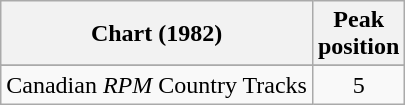<table class="wikitable sortable">
<tr>
<th align="left">Chart (1982)</th>
<th align="center">Peak<br>position</th>
</tr>
<tr>
</tr>
<tr>
<td align="left">Canadian <em>RPM</em> Country Tracks</td>
<td align="center">5</td>
</tr>
</table>
